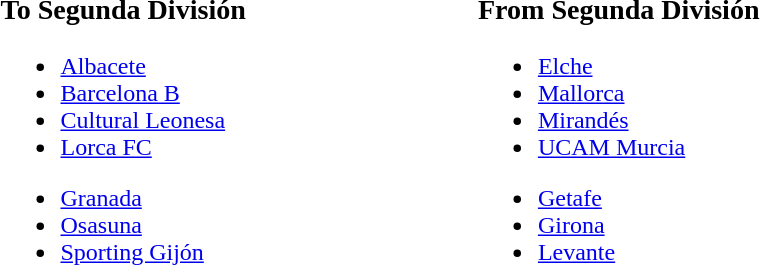<table>
<tr>
<td valign=top width=30%><br><h3>To Segunda División</h3><ul><li><a href='#'>Albacete</a></li><li><a href='#'>Barcelona B</a></li><li><a href='#'>Cultural Leonesa</a></li><li><a href='#'>Lorca FC</a></li></ul><ul><li><a href='#'>Granada</a></li><li><a href='#'>Osasuna</a></li><li><a href='#'>Sporting Gijón</a></li></ul></td>
<td valign=top width=30%><br><h3>From Segunda División</h3><ul><li><a href='#'>Elche</a></li><li><a href='#'>Mallorca</a></li><li><a href='#'>Mirandés</a></li><li><a href='#'>UCAM Murcia</a></li></ul><ul><li><a href='#'>Getafe</a></li><li><a href='#'>Girona</a></li><li><a href='#'>Levante</a></li></ul></td>
</tr>
</table>
